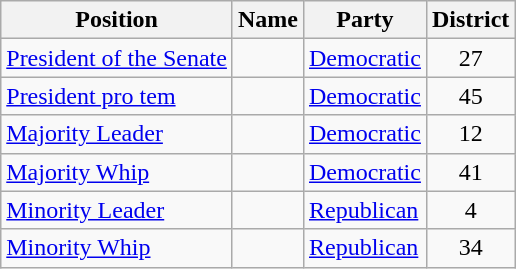<table class="wikitable sortable">
<tr>
<th>Position</th>
<th>Name</th>
<th>Party</th>
<th>District</th>
</tr>
<tr>
<td><a href='#'>President of the Senate</a></td>
<td></td>
<td><a href='#'>Democratic</a></td>
<td style="text-align:center;">27</td>
</tr>
<tr>
<td><a href='#'>President pro tem</a></td>
<td></td>
<td><a href='#'>Democratic</a></td>
<td style="text-align:center;">45</td>
</tr>
<tr>
<td><a href='#'>Majority Leader</a></td>
<td></td>
<td><a href='#'>Democratic</a></td>
<td style="text-align:center;">12</td>
</tr>
<tr>
<td><a href='#'>Majority Whip</a></td>
<td></td>
<td><a href='#'>Democratic</a></td>
<td style="text-align:center;">41</td>
</tr>
<tr>
<td><a href='#'>Minority Leader</a></td>
<td></td>
<td><a href='#'>Republican</a></td>
<td style="text-align:center;">4</td>
</tr>
<tr>
<td><a href='#'>Minority Whip</a></td>
<td></td>
<td><a href='#'>Republican</a></td>
<td style="text-align:center;">34</td>
</tr>
</table>
